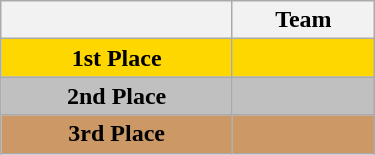<table class="wikitable" style="text-align:center" width=250px>
<tr>
<th></th>
<th>Team</th>
</tr>
<tr bgcolor="gold">
<td><strong>1st Place</strong></td>
<td align="left"></td>
</tr>
<tr bgcolor="silver">
<td><strong>2nd Place</strong></td>
<td align="left"></td>
</tr>
<tr bgcolor="#CC9966">
<td><strong>3rd Place</strong></td>
<td align="left"></td>
</tr>
</table>
